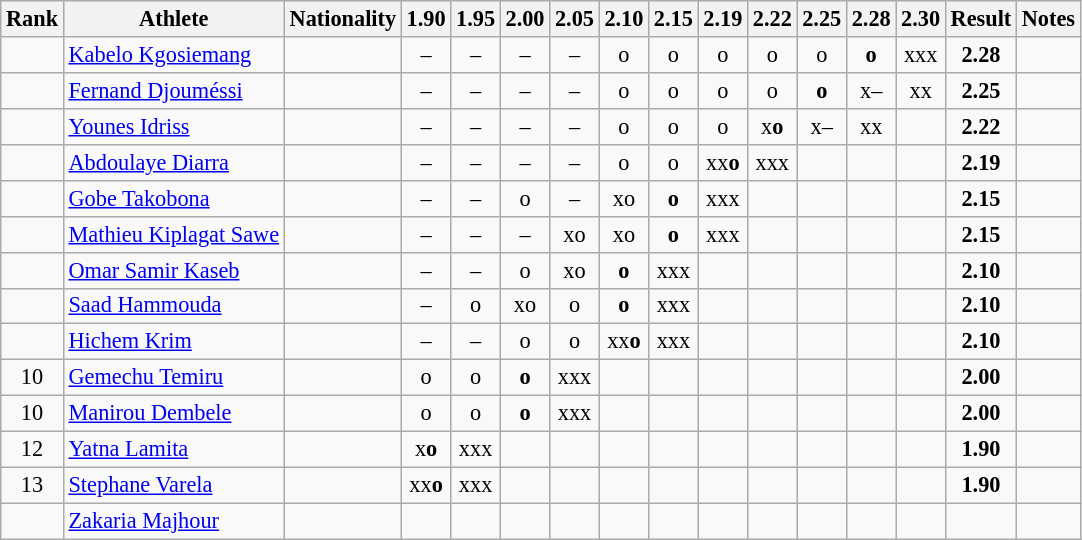<table class="wikitable sortable" style="text-align:center;font-size:93%">
<tr>
<th>Rank</th>
<th>Athlete</th>
<th>Nationality</th>
<th>1.90</th>
<th>1.95</th>
<th>2.00</th>
<th>2.05</th>
<th>2.10</th>
<th>2.15</th>
<th>2.19</th>
<th>2.22</th>
<th>2.25</th>
<th>2.28</th>
<th>2.30</th>
<th>Result</th>
<th>Notes</th>
</tr>
<tr>
<td></td>
<td align="left"><a href='#'>Kabelo Kgosiemang</a></td>
<td align=left></td>
<td>–</td>
<td>–</td>
<td>–</td>
<td>–</td>
<td>o</td>
<td>o</td>
<td>o</td>
<td>o</td>
<td>o</td>
<td><strong>o</strong></td>
<td>xxx</td>
<td><strong>2.28</strong></td>
<td></td>
</tr>
<tr>
<td></td>
<td align="left"><a href='#'>Fernand Djouméssi</a></td>
<td align=left></td>
<td>–</td>
<td>–</td>
<td>–</td>
<td>–</td>
<td>o</td>
<td>o</td>
<td>o</td>
<td>o</td>
<td><strong>o</strong></td>
<td>x–</td>
<td>xx</td>
<td><strong>2.25</strong></td>
<td></td>
</tr>
<tr>
<td></td>
<td align="left"><a href='#'>Younes Idriss</a></td>
<td align=left></td>
<td>–</td>
<td>–</td>
<td>–</td>
<td>–</td>
<td>o</td>
<td>o</td>
<td>o</td>
<td>x<strong>o</strong></td>
<td>x–</td>
<td>xx</td>
<td></td>
<td><strong>2.22</strong></td>
<td></td>
</tr>
<tr>
<td></td>
<td align="left"><a href='#'>Abdoulaye Diarra</a></td>
<td align=left></td>
<td>–</td>
<td>–</td>
<td>–</td>
<td>–</td>
<td>o</td>
<td>o</td>
<td>xx<strong>o</strong></td>
<td>xxx</td>
<td></td>
<td></td>
<td></td>
<td><strong>2.19</strong></td>
<td></td>
</tr>
<tr>
<td></td>
<td align="left"><a href='#'>Gobe Takobona</a></td>
<td align=left></td>
<td>–</td>
<td>–</td>
<td>o</td>
<td>–</td>
<td>xo</td>
<td><strong>o</strong></td>
<td>xxx</td>
<td></td>
<td></td>
<td></td>
<td></td>
<td><strong>2.15</strong></td>
<td></td>
</tr>
<tr>
<td></td>
<td align="left"><a href='#'>Mathieu Kiplagat Sawe</a></td>
<td align=left></td>
<td>–</td>
<td>–</td>
<td>–</td>
<td>xo</td>
<td>xo</td>
<td><strong>o</strong></td>
<td>xxx</td>
<td></td>
<td></td>
<td></td>
<td></td>
<td><strong>2.15</strong></td>
<td></td>
</tr>
<tr>
<td></td>
<td align="left"><a href='#'>Omar Samir Kaseb</a></td>
<td align=left></td>
<td>–</td>
<td>–</td>
<td>o</td>
<td>xo</td>
<td><strong>o</strong></td>
<td>xxx</td>
<td></td>
<td></td>
<td></td>
<td></td>
<td></td>
<td><strong>2.10</strong></td>
<td></td>
</tr>
<tr>
<td></td>
<td align="left"><a href='#'>Saad Hammouda</a></td>
<td align=left></td>
<td>–</td>
<td>o</td>
<td>xo</td>
<td>o</td>
<td><strong>o</strong></td>
<td>xxx</td>
<td></td>
<td></td>
<td></td>
<td></td>
<td></td>
<td><strong>2.10</strong></td>
<td></td>
</tr>
<tr>
<td></td>
<td align="left"><a href='#'>Hichem Krim</a></td>
<td align=left></td>
<td>–</td>
<td>–</td>
<td>o</td>
<td>o</td>
<td>xx<strong>o</strong></td>
<td>xxx</td>
<td></td>
<td></td>
<td></td>
<td></td>
<td></td>
<td><strong>2.10</strong></td>
<td></td>
</tr>
<tr>
<td>10</td>
<td align="left"><a href='#'>Gemechu Temiru</a></td>
<td align=left></td>
<td>o</td>
<td>o</td>
<td><strong>o</strong></td>
<td>xxx</td>
<td></td>
<td></td>
<td></td>
<td></td>
<td></td>
<td></td>
<td></td>
<td><strong>2.00</strong></td>
<td></td>
</tr>
<tr>
<td>10</td>
<td align="left"><a href='#'>Manirou Dembele</a></td>
<td align=left></td>
<td>o</td>
<td>o</td>
<td><strong>o</strong></td>
<td>xxx</td>
<td></td>
<td></td>
<td></td>
<td></td>
<td></td>
<td></td>
<td></td>
<td><strong>2.00</strong></td>
<td></td>
</tr>
<tr>
<td>12</td>
<td align="left"><a href='#'>Yatna Lamita</a></td>
<td align=left></td>
<td>x<strong>o</strong></td>
<td>xxx</td>
<td></td>
<td></td>
<td></td>
<td></td>
<td></td>
<td></td>
<td></td>
<td></td>
<td></td>
<td><strong>1.90</strong></td>
<td></td>
</tr>
<tr>
<td>13</td>
<td align="left"><a href='#'>Stephane Varela</a></td>
<td align=left></td>
<td>xx<strong>o</strong></td>
<td>xxx</td>
<td></td>
<td></td>
<td></td>
<td></td>
<td></td>
<td></td>
<td></td>
<td></td>
<td></td>
<td><strong>1.90</strong></td>
<td></td>
</tr>
<tr>
<td></td>
<td align="left"><a href='#'>Zakaria Majhour</a></td>
<td align=left></td>
<td></td>
<td></td>
<td></td>
<td></td>
<td></td>
<td></td>
<td></td>
<td></td>
<td></td>
<td></td>
<td></td>
<td><strong></strong></td>
<td></td>
</tr>
</table>
